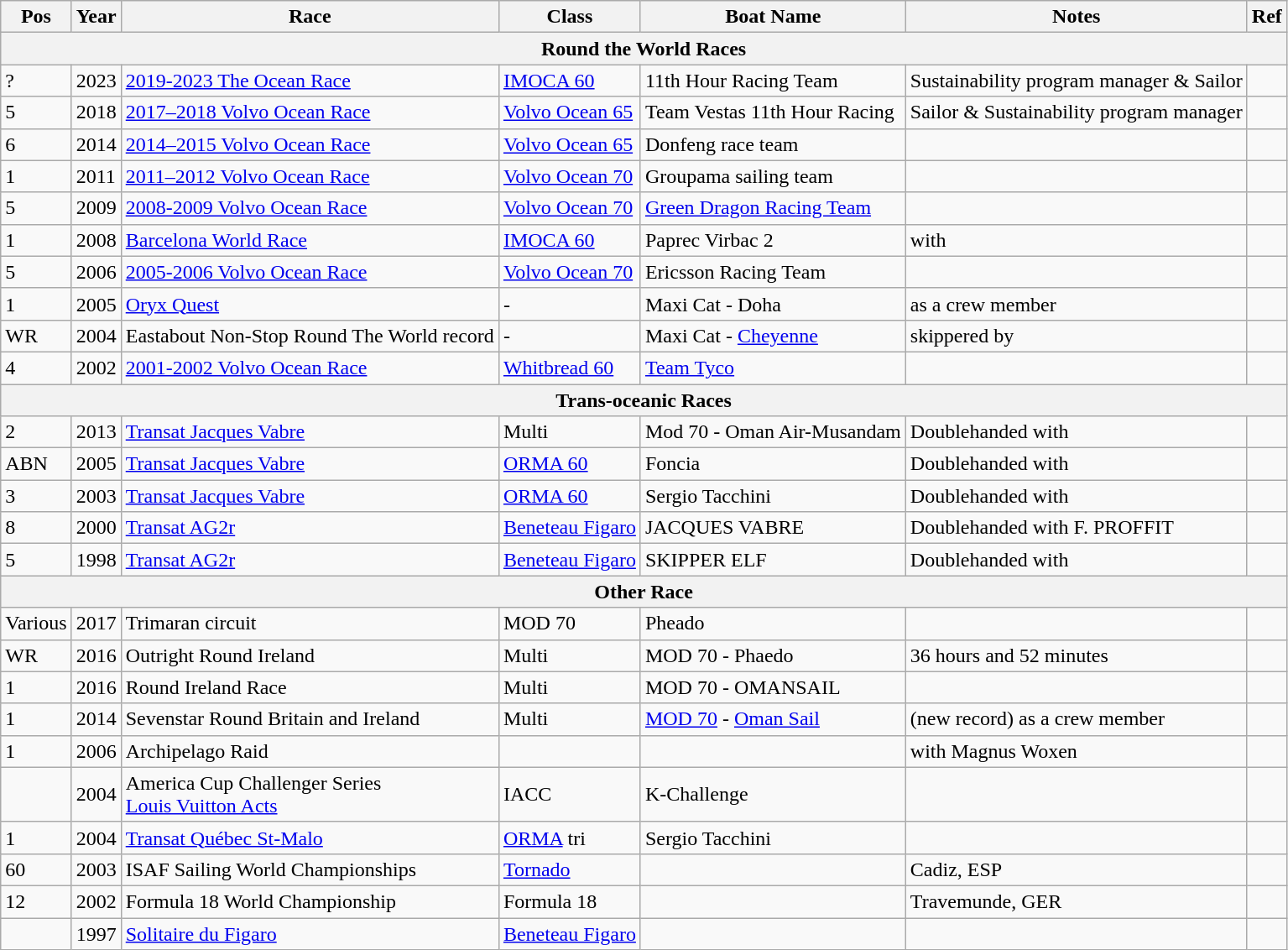<table class="wikitable sortable">
<tr>
<th>Pos</th>
<th>Year</th>
<th>Race</th>
<th>Class</th>
<th>Boat Name</th>
<th>Notes</th>
<th>Ref</th>
</tr>
<tr>
<th colspan = 7>Round the World Races</th>
</tr>
<tr>
<td>?</td>
<td>2023</td>
<td><a href='#'>2019-2023 The Ocean Race</a></td>
<td><a href='#'>IMOCA 60</a></td>
<td>11th Hour Racing Team</td>
<td>Sustainability program manager & Sailor</td>
<td></td>
</tr>
<tr>
<td>5</td>
<td>2018</td>
<td><a href='#'>2017–2018 Volvo Ocean Race</a></td>
<td><a href='#'>Volvo Ocean 65</a></td>
<td>Team Vestas 11th Hour Racing</td>
<td>Sailor & Sustainability program manager</td>
<td></td>
</tr>
<tr>
<td>6</td>
<td>2014</td>
<td><a href='#'>2014–2015 Volvo Ocean Race</a></td>
<td><a href='#'>Volvo Ocean 65</a></td>
<td>Donfeng race team</td>
<td></td>
<td></td>
</tr>
<tr>
<td>1</td>
<td>2011</td>
<td><a href='#'>2011–2012 Volvo Ocean Race</a></td>
<td><a href='#'>Volvo Ocean 70</a></td>
<td>Groupama sailing team</td>
<td></td>
<td></td>
</tr>
<tr>
<td>5</td>
<td>2009</td>
<td><a href='#'>2008-2009 Volvo Ocean Race</a></td>
<td><a href='#'>Volvo Ocean 70</a></td>
<td><a href='#'>Green Dragon Racing Team</a></td>
<td></td>
<td></td>
</tr>
<tr>
<td>1</td>
<td>2008</td>
<td><a href='#'>Barcelona World Race</a></td>
<td><a href='#'>IMOCA 60</a></td>
<td>Paprec Virbac 2</td>
<td>with </td>
<td></td>
</tr>
<tr>
<td>5</td>
<td>2006</td>
<td><a href='#'>2005-2006 Volvo Ocean Race</a></td>
<td><a href='#'>Volvo Ocean 70</a></td>
<td>Ericsson Racing Team</td>
<td></td>
<td></td>
</tr>
<tr>
<td>1</td>
<td>2005</td>
<td><a href='#'>Oryx Quest</a></td>
<td>-</td>
<td>Maxi Cat - Doha</td>
<td>as a crew member</td>
<td></td>
</tr>
<tr>
<td>WR</td>
<td>2004</td>
<td>Eastabout Non-Stop Round The World record</td>
<td>-</td>
<td>Maxi Cat - <a href='#'>Cheyenne</a></td>
<td>skippered by </td>
<td></td>
</tr>
<tr>
<td>4</td>
<td>2002</td>
<td><a href='#'>2001-2002 Volvo Ocean Race</a></td>
<td><a href='#'>Whitbread 60</a></td>
<td><a href='#'>Team Tyco</a></td>
<td></td>
<td></td>
</tr>
<tr>
<th colspan = 7>Trans-oceanic Races</th>
</tr>
<tr>
<td>2</td>
<td>2013</td>
<td><a href='#'>Transat Jacques Vabre</a></td>
<td>Multi</td>
<td>Mod 70 - Oman Air-Musandam</td>
<td>Doublehanded with </td>
<td></td>
</tr>
<tr>
<td>ABN</td>
<td>2005</td>
<td><a href='#'>Transat Jacques Vabre</a></td>
<td><a href='#'>ORMA 60</a></td>
<td>Foncia</td>
<td>Doublehanded with </td>
<td></td>
</tr>
<tr>
<td>3</td>
<td>2003</td>
<td><a href='#'>Transat Jacques Vabre</a></td>
<td><a href='#'>ORMA 60</a></td>
<td>Sergio Tacchini</td>
<td>Doublehanded with </td>
<td></td>
</tr>
<tr>
<td>8</td>
<td>2000</td>
<td><a href='#'>Transat AG2r</a></td>
<td><a href='#'>Beneteau Figaro</a></td>
<td>JACQUES VABRE</td>
<td>Doublehanded with F. PROFFIT</td>
<td></td>
</tr>
<tr>
<td>5</td>
<td>1998</td>
<td><a href='#'>Transat AG2r</a></td>
<td><a href='#'>Beneteau Figaro</a></td>
<td>SKIPPER ELF</td>
<td>Doublehanded with </td>
<td></td>
</tr>
<tr>
<th colspan = 7>Other Race</th>
</tr>
<tr>
<td>Various</td>
<td>2017</td>
<td>Trimaran circuit</td>
<td>MOD 70</td>
<td>Pheado</td>
<td></td>
<td></td>
</tr>
<tr>
<td>WR</td>
<td>2016</td>
<td>Outright Round Ireland</td>
<td>Multi</td>
<td>MOD 70 - Phaedo</td>
<td>36 hours and 52 minutes</td>
<td></td>
</tr>
<tr>
<td>1</td>
<td>2016</td>
<td>Round Ireland Race</td>
<td>Multi</td>
<td>MOD 70 - OMANSAIL</td>
<td></td>
<td></td>
</tr>
<tr>
<td>1</td>
<td>2014</td>
<td>Sevenstar Round Britain and Ireland</td>
<td>Multi</td>
<td><a href='#'>MOD 70</a> - <a href='#'>Oman Sail</a></td>
<td>(new record) as a crew member</td>
<td></td>
</tr>
<tr>
<td>1</td>
<td>2006</td>
<td>Archipelago Raid</td>
<td></td>
<td></td>
<td>with Magnus Woxen</td>
<td></td>
</tr>
<tr>
<td></td>
<td>2004</td>
<td>America Cup Challenger Series<br><a href='#'>Louis Vuitton Acts</a></td>
<td>IACC</td>
<td>K-Challenge</td>
<td></td>
<td></td>
</tr>
<tr>
<td>1</td>
<td>2004</td>
<td><a href='#'>Transat Québec St-Malo</a></td>
<td><a href='#'>ORMA</a> tri</td>
<td>Sergio Tacchini</td>
<td></td>
<td></td>
</tr>
<tr>
<td>60</td>
<td>2003</td>
<td>ISAF Sailing World Championships</td>
<td><a href='#'>Tornado</a></td>
<td></td>
<td>Cadiz, ESP</td>
<td></td>
</tr>
<tr>
<td>12</td>
<td>2002</td>
<td>Formula 18 World Championship</td>
<td>Formula 18</td>
<td></td>
<td>Travemunde, GER</td>
<td></td>
</tr>
<tr>
<td></td>
<td>1997</td>
<td><a href='#'>Solitaire du Figaro</a></td>
<td><a href='#'>Beneteau Figaro</a></td>
<td></td>
<td></td>
<td></td>
</tr>
</table>
